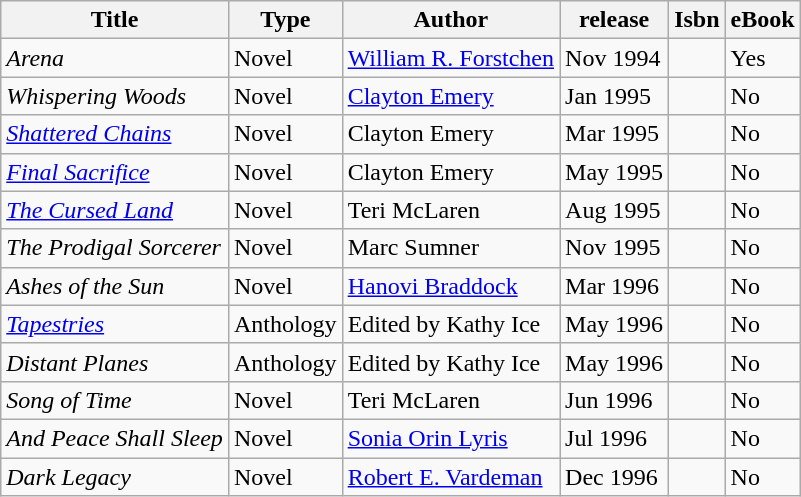<table class=wikitable>
<tr>
<th>Title</th>
<th>Type</th>
<th>Author</th>
<th>release</th>
<th>Isbn</th>
<th>eBook</th>
</tr>
<tr>
<td><em>Arena</em></td>
<td>Novel</td>
<td><a href='#'>William R. Forstchen</a></td>
<td>Nov 1994</td>
<td></td>
<td>Yes</td>
</tr>
<tr>
<td><em>Whispering Woods</em></td>
<td>Novel</td>
<td><a href='#'>Clayton Emery</a></td>
<td>Jan 1995</td>
<td></td>
<td>No</td>
</tr>
<tr>
<td><em><a href='#'>Shattered Chains</a></em></td>
<td>Novel</td>
<td>Clayton Emery</td>
<td>Mar 1995</td>
<td></td>
<td>No</td>
</tr>
<tr>
<td><em><a href='#'>Final Sacrifice</a></em></td>
<td>Novel</td>
<td>Clayton Emery</td>
<td>May 1995</td>
<td></td>
<td>No</td>
</tr>
<tr>
<td><em><a href='#'>The Cursed Land</a></em></td>
<td>Novel</td>
<td>Teri McLaren</td>
<td>Aug 1995</td>
<td></td>
<td>No</td>
</tr>
<tr>
<td><em>The Prodigal Sorcerer</em></td>
<td>Novel</td>
<td>Marc Sumner</td>
<td>Nov 1995</td>
<td></td>
<td>No</td>
</tr>
<tr>
<td><em>Ashes of the Sun</em></td>
<td>Novel</td>
<td><a href='#'>Hanovi Braddock</a></td>
<td>Mar 1996</td>
<td></td>
<td>No</td>
</tr>
<tr>
<td><a href='#'><em>Tapestries</em></a></td>
<td>Anthology</td>
<td>Edited by Kathy Ice</td>
<td>May 1996</td>
<td></td>
<td>No</td>
</tr>
<tr>
<td><em>Distant Planes</em></td>
<td>Anthology</td>
<td>Edited by Kathy Ice</td>
<td>May 1996</td>
<td></td>
<td>No</td>
</tr>
<tr>
<td><em>Song of Time</em></td>
<td>Novel</td>
<td>Teri McLaren</td>
<td>Jun 1996</td>
<td></td>
<td>No</td>
</tr>
<tr>
<td><em>And Peace Shall Sleep</em></td>
<td>Novel</td>
<td><a href='#'>Sonia Orin Lyris</a></td>
<td>Jul 1996</td>
<td></td>
<td>No</td>
</tr>
<tr>
<td><em>Dark Legacy</em></td>
<td>Novel</td>
<td><a href='#'>Robert E. Vardeman</a></td>
<td>Dec 1996</td>
<td></td>
<td>No</td>
</tr>
</table>
